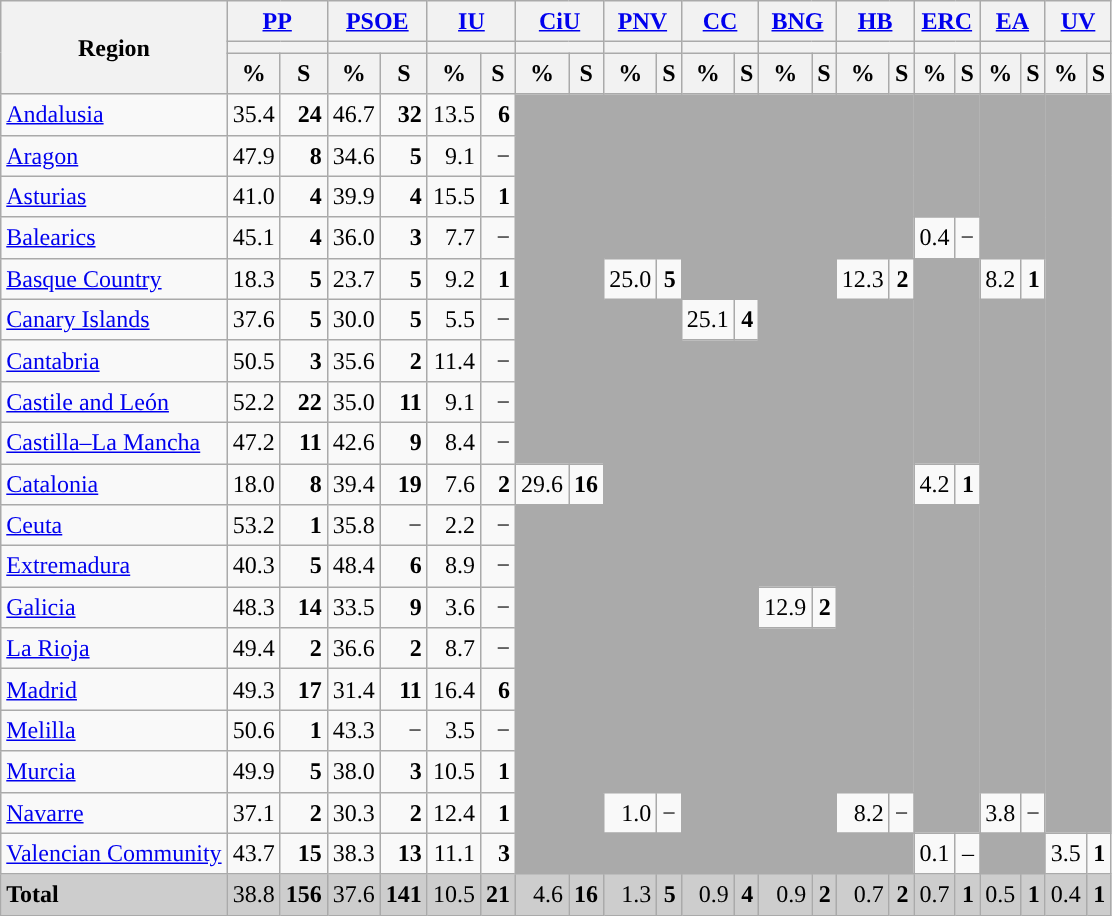<table class="wikitable sortable" style="text-align:right; line-height:20px;">
<tr>
<th rowspan="3">Region</th>
<th colspan="2" width="30px" class="unsortable"><a href='#'>PP</a></th>
<th colspan="2" width="30px" class="unsortable"><a href='#'>PSOE</a></th>
<th colspan="2" width="30px" class="unsortable"><a href='#'>IU</a></th>
<th colspan="2" width="30px" class="unsortable"><a href='#'>CiU</a></th>
<th colspan="2" width="30px" class="unsortable"><a href='#'>PNV</a></th>
<th colspan="2" width="30px" class="unsortable"><a href='#'>CC</a></th>
<th colspan="2" width="30px" class="unsortable"><a href='#'>BNG</a></th>
<th colspan="2" width="30px" class="unsortable"><a href='#'>HB</a></th>
<th colspan="2" width="30px" class="unsortable"><a href='#'>ERC</a></th>
<th colspan="2" width="30px" class="unsortable"><a href='#'>EA</a></th>
<th colspan="2" width="30px" class="unsortable"><a href='#'>UV</a></th>
</tr>
<tr>
<th colspan="2" style="background:"></th>
<th colspan="2" style="background:"></th>
<th colspan="2" style="background:"></th>
<th colspan="2" style="background:"></th>
<th colspan="2" style="background:"></th>
<th colspan="2" style="background:"></th>
<th colspan="2" style="background:"></th>
<th colspan="2" style="background:"></th>
<th colspan="2" style="background:"></th>
<th colspan="2" style="background:"></th>
<th colspan="2" style="background:"></th>
</tr>
<tr>
<th data-sort-type="number">%</th>
<th data-sort-type="number">S</th>
<th data-sort-type="number">%</th>
<th data-sort-type="number">S</th>
<th data-sort-type="number">%</th>
<th data-sort-type="number">S</th>
<th data-sort-type="number">%</th>
<th data-sort-type="number">S</th>
<th data-sort-type="number">%</th>
<th data-sort-type="number">S</th>
<th data-sort-type="number">%</th>
<th data-sort-type="number">S</th>
<th data-sort-type="number">%</th>
<th data-sort-type="number">S</th>
<th data-sort-type="number">%</th>
<th data-sort-type="number">S</th>
<th data-sort-type="number">%</th>
<th data-sort-type="number">S</th>
<th data-sort-type="number">%</th>
<th data-sort-type="number">S</th>
<th data-sort-type="number">%</th>
<th data-sort-type="number">S</th>
</tr>
<tr>
<td align="left"><a href='#'>Andalusia</a></td>
<td>35.4</td>
<td><strong>24</strong></td>
<td style="background:">46.7</td>
<td><strong>32</strong></td>
<td>13.5</td>
<td><strong>6</strong></td>
<td colspan="2" rowspan="9" bgcolor="#AAAAAA"></td>
<td colspan="2" rowspan="4" bgcolor="#AAAAAA"></td>
<td colspan="2" rowspan="5" bgcolor="#AAAAAA"></td>
<td colspan="2" rowspan="12" bgcolor="#AAAAAA"></td>
<td colspan="2" rowspan="4" bgcolor="#AAAAAA"></td>
<td colspan="2" rowspan="3" bgcolor="#AAAAAA"></td>
<td colspan="2" rowspan="4" bgcolor="#AAAAAA"></td>
<td colspan="2" rowspan="18" bgcolor="#AAAAAA"></td>
</tr>
<tr>
<td align="left"><a href='#'>Aragon</a></td>
<td style="background:">47.9</td>
<td><strong>8</strong></td>
<td>34.6</td>
<td><strong>5</strong></td>
<td>9.1</td>
<td>−</td>
</tr>
<tr>
<td align="left"><a href='#'>Asturias</a></td>
<td style="background:">41.0</td>
<td><strong>4</strong></td>
<td>39.9</td>
<td><strong>4</strong></td>
<td>15.5</td>
<td><strong>1</strong></td>
</tr>
<tr>
<td align="left"><a href='#'>Balearics</a></td>
<td style="background:">45.1</td>
<td><strong>4</strong></td>
<td>36.0</td>
<td><strong>3</strong></td>
<td>7.7</td>
<td>−</td>
<td>0.4</td>
<td>−</td>
</tr>
<tr>
<td align="left"><a href='#'>Basque Country</a></td>
<td>18.3</td>
<td><strong>5</strong></td>
<td>23.7</td>
<td><strong>5</strong></td>
<td>9.2</td>
<td><strong>1</strong></td>
<td style="background:">25.0</td>
<td><strong>5</strong></td>
<td>12.3</td>
<td><strong>2</strong></td>
<td colspan="2" rowspan="5" bgcolor="#AAAAAA"></td>
<td>8.2</td>
<td><strong>1</strong></td>
</tr>
<tr>
<td align="left"><a href='#'>Canary Islands</a></td>
<td style="background:">37.6</td>
<td><strong>5</strong></td>
<td>30.0</td>
<td><strong>5</strong></td>
<td>5.5</td>
<td>−</td>
<td colspan="2" rowspan="12" bgcolor="#AAAAAA"></td>
<td>25.1</td>
<td><strong>4</strong></td>
<td colspan="2" rowspan="12" bgcolor="#AAAAAA"></td>
<td colspan="2" rowspan="12" bgcolor="#AAAAAA"></td>
</tr>
<tr>
<td align="left"><a href='#'>Cantabria</a></td>
<td style="background:">50.5</td>
<td><strong>3</strong></td>
<td>35.6</td>
<td><strong>2</strong></td>
<td>11.4</td>
<td>−</td>
<td colspan="2" rowspan="13" bgcolor="#AAAAAA"></td>
</tr>
<tr>
<td align="left"><a href='#'>Castile and León</a></td>
<td style="background:">52.2</td>
<td><strong>22</strong></td>
<td>35.0</td>
<td><strong>11</strong></td>
<td>9.1</td>
<td>−</td>
</tr>
<tr>
<td align="left"><a href='#'>Castilla–La Mancha</a></td>
<td style="background:">47.2</td>
<td><strong>11</strong></td>
<td>42.6</td>
<td><strong>9</strong></td>
<td>8.4</td>
<td>−</td>
</tr>
<tr>
<td align="left"><a href='#'>Catalonia</a></td>
<td>18.0</td>
<td><strong>8</strong></td>
<td style="background:">39.4</td>
<td><strong>19</strong></td>
<td>7.6</td>
<td><strong>2</strong></td>
<td>29.6</td>
<td><strong>16</strong></td>
<td>4.2</td>
<td><strong>1</strong></td>
</tr>
<tr>
<td align="left"><a href='#'>Ceuta</a></td>
<td style="background:">53.2</td>
<td><strong>1</strong></td>
<td>35.8</td>
<td>−</td>
<td>2.2</td>
<td>−</td>
<td colspan="2" rowspan="9" bgcolor="#AAAAAA"></td>
<td colspan="2" rowspan="8" bgcolor="#AAAAAA"></td>
</tr>
<tr>
<td align="left"><a href='#'>Extremadura</a></td>
<td>40.3</td>
<td><strong>5</strong></td>
<td style="background:">48.4</td>
<td><strong>6</strong></td>
<td>8.9</td>
<td>−</td>
</tr>
<tr>
<td align="left"><a href='#'>Galicia</a></td>
<td style="background:">48.3</td>
<td><strong>14</strong></td>
<td>33.5</td>
<td><strong>9</strong></td>
<td>3.6</td>
<td>−</td>
<td>12.9</td>
<td><strong>2</strong></td>
</tr>
<tr>
<td align="left"><a href='#'>La Rioja</a></td>
<td style="background:">49.4</td>
<td><strong>2</strong></td>
<td>36.6</td>
<td><strong>2</strong></td>
<td>8.7</td>
<td>−</td>
<td colspan="2" rowspan="6" bgcolor="#AAAAAA"></td>
</tr>
<tr>
<td align="left"><a href='#'>Madrid</a></td>
<td style="background:">49.3</td>
<td><strong>17</strong></td>
<td>31.4</td>
<td><strong>11</strong></td>
<td>16.4</td>
<td><strong>6</strong></td>
</tr>
<tr>
<td align="left"><a href='#'>Melilla</a></td>
<td style="background:">50.6</td>
<td><strong>1</strong></td>
<td>43.3</td>
<td>−</td>
<td>3.5</td>
<td>−</td>
</tr>
<tr>
<td align="left"><a href='#'>Murcia</a></td>
<td style="background:">49.9</td>
<td><strong>5</strong></td>
<td>38.0</td>
<td><strong>3</strong></td>
<td>10.5</td>
<td><strong>1</strong></td>
</tr>
<tr>
<td align="left"><a href='#'>Navarre</a></td>
<td style="background:">37.1</td>
<td><strong>2</strong></td>
<td>30.3</td>
<td><strong>2</strong></td>
<td>12.4</td>
<td><strong>1</strong></td>
<td>1.0</td>
<td>−</td>
<td>8.2</td>
<td>−</td>
<td>3.8</td>
<td>−</td>
</tr>
<tr>
<td align="left"><a href='#'>Valencian Community</a></td>
<td style="background:">43.7</td>
<td><strong>15</strong></td>
<td>38.3</td>
<td><strong>13</strong></td>
<td>11.1</td>
<td><strong>3</strong></td>
<td colspan="2" bgcolor="#AAAAAA"></td>
<td colspan="2" bgcolor="#AAAAAA"></td>
<td>0.1</td>
<td>–</td>
<td colspan="2" bgcolor="#AAAAAA"></td>
<td>3.5</td>
<td><strong>1</strong></td>
</tr>
<tr style="background:#CDCDCD;">
<td align="left"><strong>Total</strong></td>
<td style="background:">38.8</td>
<td><strong>156</strong></td>
<td>37.6</td>
<td><strong>141</strong></td>
<td>10.5</td>
<td><strong>21</strong></td>
<td>4.6</td>
<td><strong>16</strong></td>
<td>1.3</td>
<td><strong>5</strong></td>
<td>0.9</td>
<td><strong>4</strong></td>
<td>0.9</td>
<td><strong>2</strong></td>
<td>0.7</td>
<td><strong>2</strong></td>
<td>0.7</td>
<td><strong>1</strong></td>
<td>0.5</td>
<td><strong>1</strong></td>
<td>0.4</td>
<td><strong>1</strong></td>
</tr>
</table>
